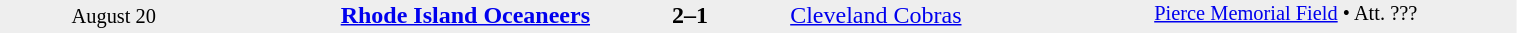<table style="width:80%; background:#eee;" cellspacing="0">
<tr>
<td rowspan="3" style="text-align:center; font-size:85%; width:15%;">August 20</td>
<td style="width:24%; text-align:right;"><strong><a href='#'>Rhode Island Oceaneers</a></strong></td>
<td style="text-align:center; width:13%;"><strong>2–1</strong></td>
<td width=24%><a href='#'>Cleveland Cobras</a></td>
<td rowspan="3" style="font-size:85%; vertical-align:top;"><a href='#'>Pierce Memorial Field</a> • Att. ???</td>
</tr>
<tr style=font-size:85%>
<td align=right valign=top></td>
<td valign=top></td>
<td align=left valign=top></td>
</tr>
</table>
